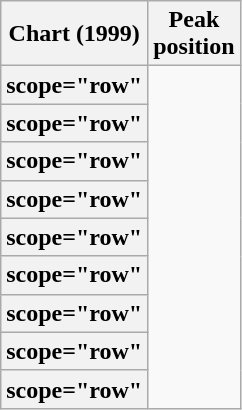<table class="wikitable sortable plainrowheaders">
<tr>
<th scope="col">Chart (1999)</th>
<th scope="col">Peak<br>position</th>
</tr>
<tr>
<th>scope="row" </th>
</tr>
<tr>
<th>scope="row" </th>
</tr>
<tr>
<th>scope="row" </th>
</tr>
<tr>
<th>scope="row" </th>
</tr>
<tr>
<th>scope="row" </th>
</tr>
<tr>
<th>scope="row" </th>
</tr>
<tr>
<th>scope="row" </th>
</tr>
<tr>
<th>scope="row" </th>
</tr>
<tr>
<th>scope="row" </th>
</tr>
</table>
